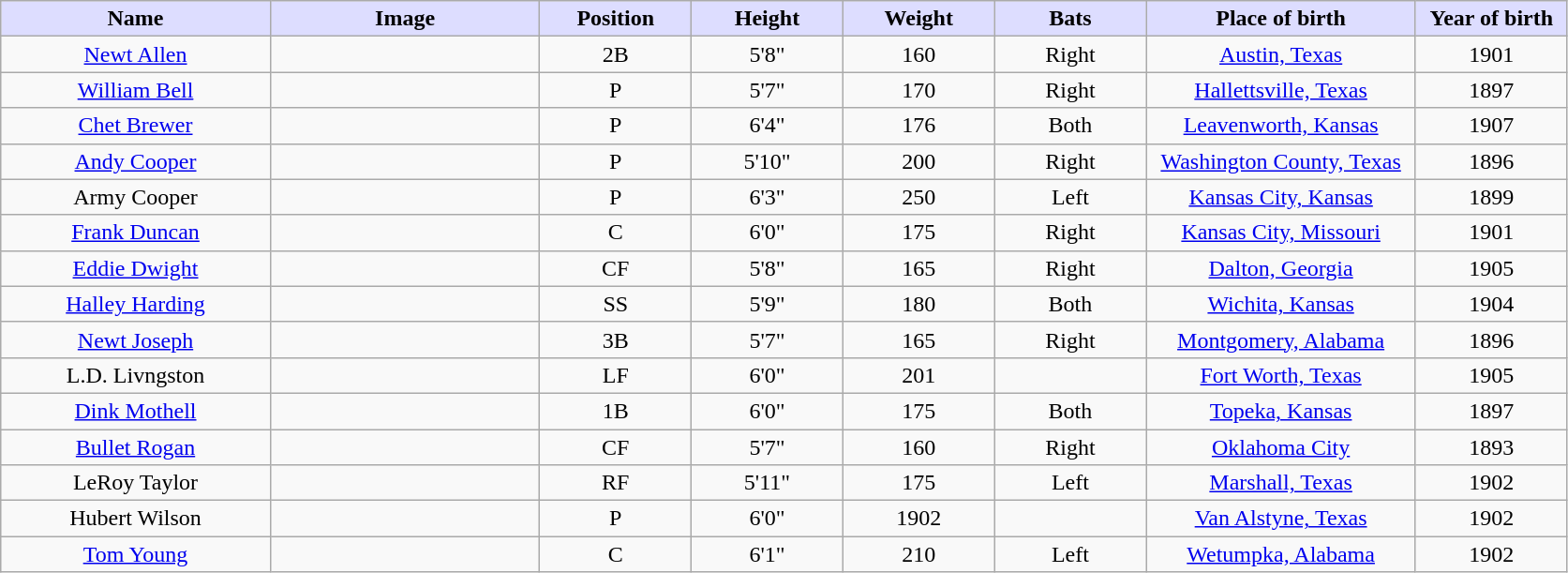<table class="wikitable sortable">
<tr>
<th style="background:#ddf; width:16%;">Name</th>
<th style="background:#ddf; width:16%;">Image</th>
<th style="background:#ddf; width:9%;">Position</th>
<th style="background:#ddf; width:9%;">Height</th>
<th style="background:#ddf; width:9%;">Weight</th>
<th style="background:#ddf; width:9%;">Bats</th>
<th style="background:#ddf; width:16%;">Place of birth</th>
<th style="background:#ddf; width:9%;">Year of birth</th>
</tr>
<tr style="text-align:center;">
<td><a href='#'>Newt Allen</a></td>
<td></td>
<td>2B</td>
<td>5'8"</td>
<td>160</td>
<td>Right</td>
<td><a href='#'>Austin, Texas</a></td>
<td>1901</td>
</tr>
<tr style="text-align:center;">
<td><a href='#'>William Bell</a></td>
<td></td>
<td>P</td>
<td>5'7"</td>
<td>170</td>
<td>Right</td>
<td><a href='#'>Hallettsville, Texas</a></td>
<td>1897</td>
</tr>
<tr style="text-align:center;">
<td><a href='#'>Chet Brewer</a></td>
<td></td>
<td>P</td>
<td>6'4"</td>
<td>176</td>
<td>Both</td>
<td><a href='#'>Leavenworth, Kansas</a></td>
<td>1907</td>
</tr>
<tr style="text-align:center;">
<td><a href='#'>Andy Cooper</a></td>
<td></td>
<td>P</td>
<td>5'10"</td>
<td>200</td>
<td>Right</td>
<td><a href='#'>Washington County, Texas</a></td>
<td>1896</td>
</tr>
<tr style="text-align:center;">
<td>Army Cooper</td>
<td></td>
<td>P</td>
<td>6'3"</td>
<td>250</td>
<td>Left</td>
<td><a href='#'>Kansas City, Kansas</a></td>
<td>1899</td>
</tr>
<tr style="text-align:center;">
<td><a href='#'>Frank Duncan</a></td>
<td></td>
<td>C</td>
<td>6'0"</td>
<td>175</td>
<td>Right</td>
<td><a href='#'>Kansas City, Missouri</a></td>
<td>1901</td>
</tr>
<tr style="text-align:center;">
<td><a href='#'>Eddie Dwight</a></td>
<td></td>
<td>CF</td>
<td>5'8"</td>
<td>165</td>
<td>Right</td>
<td><a href='#'>Dalton, Georgia</a></td>
<td>1905</td>
</tr>
<tr style="text-align:center;">
<td><a href='#'>Halley Harding</a></td>
<td></td>
<td>SS</td>
<td>5'9"</td>
<td>180</td>
<td>Both</td>
<td><a href='#'>Wichita, Kansas</a></td>
<td>1904</td>
</tr>
<tr style="text-align:center;">
<td><a href='#'>Newt Joseph</a></td>
<td></td>
<td>3B</td>
<td>5'7"</td>
<td>165</td>
<td>Right</td>
<td><a href='#'>Montgomery, Alabama</a></td>
<td>1896</td>
</tr>
<tr style="text-align:center;">
<td>L.D. Livngston</td>
<td></td>
<td>LF</td>
<td>6'0"</td>
<td>201</td>
<td></td>
<td><a href='#'>Fort Worth, Texas</a></td>
<td>1905</td>
</tr>
<tr style="text-align:center;">
<td><a href='#'>Dink Mothell</a></td>
<td></td>
<td>1B</td>
<td>6'0"</td>
<td>175</td>
<td>Both</td>
<td><a href='#'>Topeka, Kansas</a></td>
<td>1897</td>
</tr>
<tr style="text-align:center;">
<td><a href='#'>Bullet Rogan</a></td>
<td></td>
<td>CF</td>
<td>5'7"</td>
<td>160</td>
<td>Right</td>
<td><a href='#'>Oklahoma City</a></td>
<td>1893</td>
</tr>
<tr style="text-align:center;">
<td>LeRoy Taylor</td>
<td></td>
<td>RF</td>
<td>5'11"</td>
<td>175</td>
<td>Left</td>
<td><a href='#'>Marshall, Texas</a></td>
<td>1902</td>
</tr>
<tr style="text-align:center;">
<td>Hubert Wilson</td>
<td></td>
<td>P</td>
<td>6'0"</td>
<td>1902</td>
<td></td>
<td><a href='#'>Van Alstyne, Texas</a></td>
<td>1902</td>
</tr>
<tr style="text-align:center;">
<td><a href='#'>Tom Young</a></td>
<td></td>
<td>C</td>
<td>6'1"</td>
<td>210</td>
<td>Left</td>
<td><a href='#'>Wetumpka, Alabama</a></td>
<td>1902</td>
</tr>
</table>
